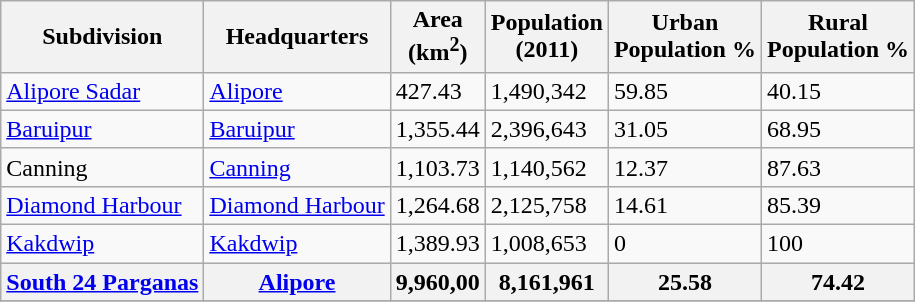<table class="wikitable sortable">
<tr>
<th>Subdivision</th>
<th>Headquarters</th>
<th>Area<br>(km<sup>2</sup>)</th>
<th>Population<br>(2011)</th>
<th>Urban<br>Population %</th>
<th>Rural<br> Population %</th>
</tr>
<tr>
<td><a href='#'>Alipore Sadar</a></td>
<td><a href='#'>Alipore</a></td>
<td>427.43</td>
<td>1,490,342</td>
<td>59.85</td>
<td>40.15</td>
</tr>
<tr>
<td><a href='#'>Baruipur</a></td>
<td><a href='#'>Baruipur</a></td>
<td>1,355.44</td>
<td>2,396,643</td>
<td>31.05</td>
<td>68.95</td>
</tr>
<tr>
<td>Canning</td>
<td><a href='#'>Canning</a></td>
<td>1,103.73</td>
<td>1,140,562</td>
<td>12.37</td>
<td>87.63</td>
</tr>
<tr>
<td><a href='#'>Diamond Harbour</a></td>
<td><a href='#'>Diamond Harbour</a></td>
<td>1,264.68</td>
<td>2,125,758</td>
<td>14.61</td>
<td>85.39</td>
</tr>
<tr>
<td><a href='#'>Kakdwip</a></td>
<td><a href='#'>Kakdwip</a></td>
<td>1,389.93</td>
<td>1,008,653</td>
<td>0</td>
<td>100</td>
</tr>
<tr>
<th><a href='#'>South 24 Parganas</a></th>
<th><a href='#'>Alipore</a></th>
<th>9,960,00</th>
<th>8,161,961</th>
<th>25.58</th>
<th>74.42</th>
</tr>
<tr>
</tr>
</table>
